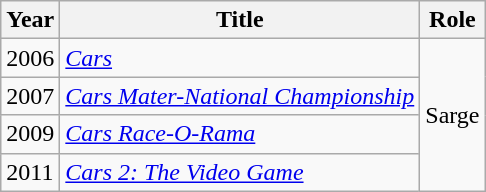<table class="wikitable sortable plainrowheaders">
<tr>
<th scope="col">Year</th>
<th scope="col">Title</th>
<th scope="col">Role</th>
</tr>
<tr>
<td>2006</td>
<td><em><a href='#'>Cars</a></em></td>
<td rowspan="4">Sarge</td>
</tr>
<tr>
<td>2007</td>
<td><em><a href='#'>Cars Mater-National Championship</a></em></td>
</tr>
<tr>
<td>2009</td>
<td><em><a href='#'>Cars Race-O-Rama</a></em></td>
</tr>
<tr>
<td>2011</td>
<td><em><a href='#'>Cars 2: The Video Game</a></em></td>
</tr>
</table>
